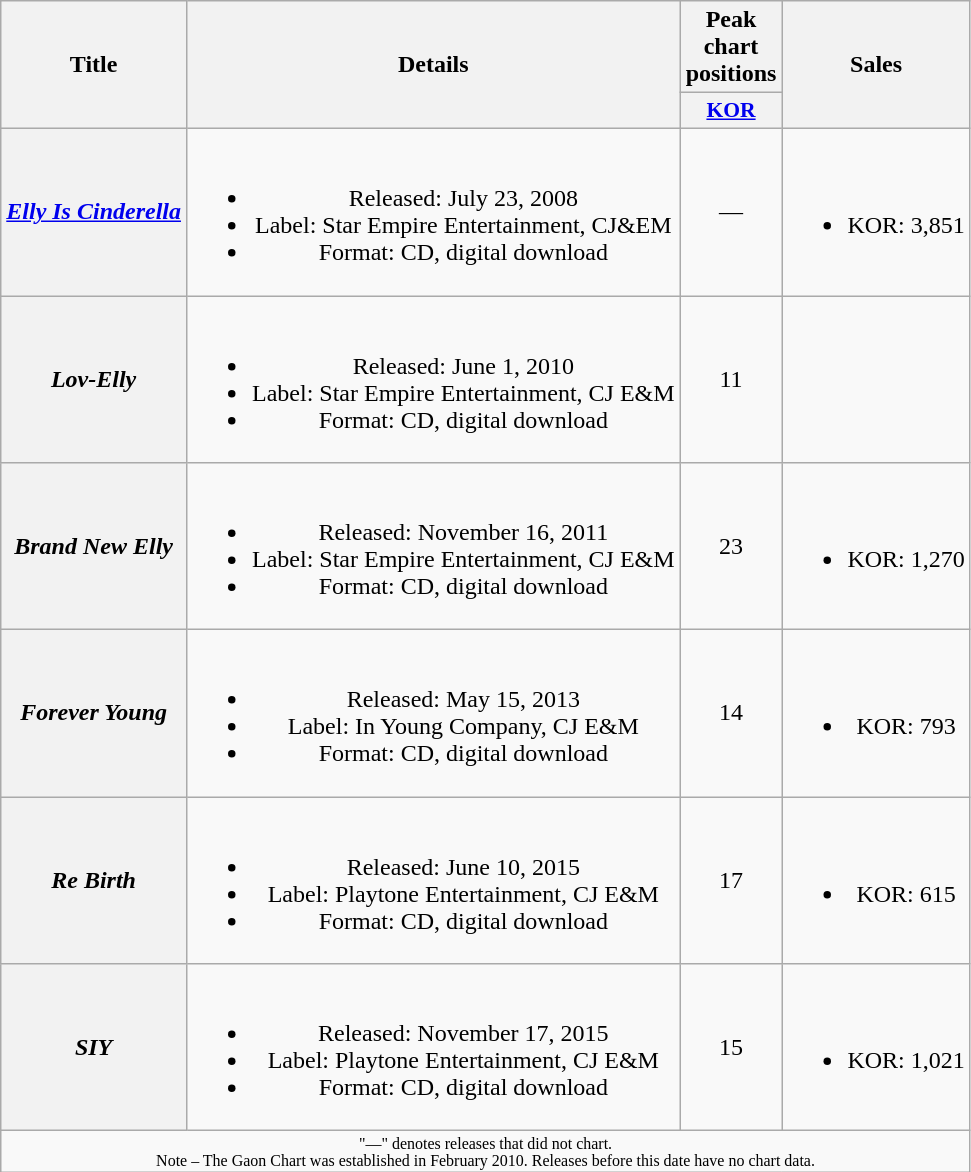<table class="wikitable plainrowheaders" style="text-align:center;">
<tr>
<th scope="col" rowspan="2">Title</th>
<th scope="col" rowspan="2">Details</th>
<th scope="col" rowspan="1">Peak chart<br>positions</th>
<th scope="col" rowspan="2">Sales</th>
</tr>
<tr>
<th style="width:3em;font-size:90%"><a href='#'>KOR</a><br></th>
</tr>
<tr>
<th scope="row"><em><a href='#'>Elly Is Cinderella</a></em></th>
<td><br><ul><li>Released: July 23, 2008</li><li>Label: Star Empire Entertainment, CJ&EM</li><li>Format: CD, digital download</li></ul></td>
<td>—</td>
<td><br><ul><li>KOR: 3,851</li></ul></td>
</tr>
<tr>
<th scope="row"><em>Lov-Elly</em></th>
<td><br><ul><li>Released: June 1, 2010</li><li>Label: Star Empire Entertainment, CJ E&M</li><li>Format: CD, digital download</li></ul></td>
<td>11</td>
<td></td>
</tr>
<tr>
<th scope="row"><em>Brand New Elly</em></th>
<td><br><ul><li>Released: November 16, 2011</li><li>Label: Star Empire Entertainment, CJ E&M</li><li>Format: CD, digital download</li></ul></td>
<td>23</td>
<td><br><ul><li>KOR: 1,270</li></ul></td>
</tr>
<tr>
<th scope="row"><em>Forever Young</em></th>
<td><br><ul><li>Released: May 15, 2013</li><li>Label: In Young Company, CJ E&M</li><li>Format: CD, digital download</li></ul></td>
<td>14</td>
<td><br><ul><li>KOR: 793</li></ul></td>
</tr>
<tr>
<th scope="row"><em>Re Birth</em></th>
<td><br><ul><li>Released: June 10, 2015</li><li>Label: Playtone Entertainment, CJ E&M</li><li>Format: CD, digital download</li></ul></td>
<td>17</td>
<td><br><ul><li>KOR: 615</li></ul></td>
</tr>
<tr>
<th scope="row"><em>SIY</em></th>
<td><br><ul><li>Released: November 17, 2015</li><li>Label: Playtone Entertainment, CJ E&M</li><li>Format: CD, digital download</li></ul></td>
<td>15</td>
<td><br><ul><li>KOR: 1,021</li></ul></td>
</tr>
<tr>
<td colspan="4" style="font-size:8pt;">"—" denotes releases that did not chart.<br>Note – The Gaon Chart was established in February 2010.  Releases before this date have no chart data.</td>
</tr>
</table>
